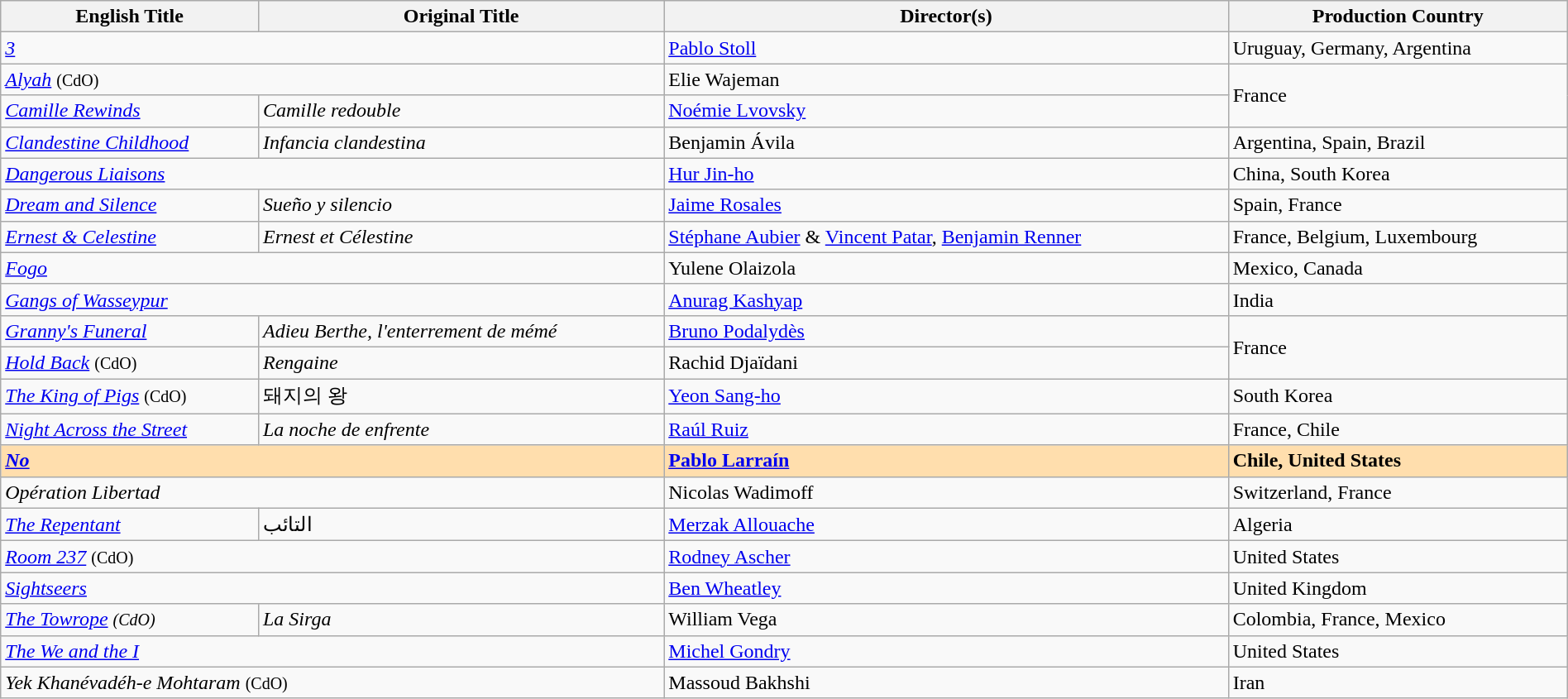<table class="wikitable" style="width:100%; margin-bottom:2px" cellpadding="5">
<tr>
<th scope="col">English Title</th>
<th scope="col">Original Title</th>
<th scope="col">Director(s)</th>
<th scope="col">Production Country</th>
</tr>
<tr>
<td colspan="2"><em><a href='#'>3</a></em></td>
<td data-sort-value="Stoll"><a href='#'>Pablo Stoll</a></td>
<td>Uruguay, Germany, Argentina</td>
</tr>
<tr>
<td colspan=2><em><a href='#'>Alyah</a></em> <small>(CdO)</small></td>
<td data-sort-value="Wajeman">Elie Wajeman</td>
<td rowspan="2">France</td>
</tr>
<tr>
<td><em><a href='#'>Camille Rewinds</a></em></td>
<td><em>Camille redouble</em></td>
<td data-sort-value="Lvovsky"><a href='#'>Noémie Lvovsky</a></td>
</tr>
<tr>
<td><em><a href='#'>Clandestine Childhood</a></em></td>
<td><em>Infancia clandestina</em></td>
<td data-sort-value="Avila">Benjamin Ávila</td>
<td>Argentina, Spain, Brazil</td>
</tr>
<tr>
<td colspan=2><em><a href='#'>Dangerous Liaisons</a></em></td>
<td><a href='#'>Hur Jin-ho</a></td>
<td>China, South Korea</td>
</tr>
<tr>
<td><em><a href='#'>Dream and Silence</a></em></td>
<td><em>Sueño y silencio</em></td>
<td data-sort-value="Rosales"><a href='#'>Jaime Rosales</a></td>
<td>Spain, France</td>
</tr>
<tr>
<td><em><a href='#'>Ernest & Celestine</a></em></td>
<td><em>Ernest et Célestine</em></td>
<td data-sort-value="Aubier"><a href='#'>Stéphane Aubier</a> & <a href='#'>Vincent Patar</a>, <a href='#'>Benjamin Renner</a></td>
<td>France, Belgium, Luxembourg</td>
</tr>
<tr>
<td colspan=2><em><a href='#'>Fogo</a></em></td>
<td data-sort-value="Olaizola">Yulene Olaizola</td>
<td>Mexico, Canada</td>
</tr>
<tr>
<td colspan=2><em><a href='#'>Gangs of Wasseypur</a></em></td>
<td data-sort-value="Kashyap"><a href='#'>Anurag Kashyap</a></td>
<td>India</td>
</tr>
<tr>
<td><em><a href='#'>Granny's Funeral</a></em></td>
<td><em>Adieu Berthe, l'enterrement de mémé</em></td>
<td data-sort-value="Podalydès"><a href='#'>Bruno Podalydès</a></td>
<td rowspan="2">France</td>
</tr>
<tr>
<td><em><a href='#'>Hold Back</a></em> <small>(CdO)</small></td>
<td><em>Rengaine</em></td>
<td data-sort-value="Djaïdani">Rachid Djaïdani</td>
</tr>
<tr>
<td data-sort-value="King"><em><a href='#'>The King of Pigs</a></em> <small>(CdO)</small></td>
<td data-sort-value="Dae-gi">돼지의 왕</td>
<td><a href='#'>Yeon Sang-ho</a></td>
<td>South Korea</td>
</tr>
<tr>
<td><em><a href='#'>Night Across the Street</a></em></td>
<td data-sort-value="Noche"><em>La noche de enfrente</em></td>
<td data-sort-value="Ruiz"><a href='#'>Raúl Ruiz</a></td>
<td>France, Chile</td>
</tr>
<tr style="background:#FFDEAD;">
<td colspan=2><em><a href='#'><strong>No</strong></a></em></td>
<td data-sort-value="Larraín"><strong><a href='#'>Pablo Larraín</a></strong></td>
<td><strong>Chile, United States</strong></td>
</tr>
<tr>
<td colspan=2><em>Opération Libertad</em></td>
<td data-sort-value="Wadimoff">Nicolas Wadimoff</td>
<td>Switzerland, France</td>
</tr>
<tr>
<td data-sort-value="Repentant"><em><a href='#'>The Repentant</a></em></td>
<td data-sort-value="Taaib">التائب</td>
<td data-sort-value="Allouache"><a href='#'>Merzak Allouache</a></td>
<td>Algeria</td>
</tr>
<tr>
<td colspan=2><em><a href='#'>Room 237</a></em> <small>(CdO)</small></td>
<td data-sort-value="Ascher"><a href='#'>Rodney Ascher</a></td>
<td>United States</td>
</tr>
<tr>
<td colspan=2><em><a href='#'>Sightseers</a></em></td>
<td data-sort-value="Wheatley"><a href='#'>Ben Wheatley</a></td>
<td>United Kingdom</td>
</tr>
<tr>
<td data-sort-value="Towrope"><em><a href='#'>The Towrope</a> <small>(CdO)</small></em></td>
<td data-sort-value="Sirga"><em>La Sirga</em></td>
<td data-sort-value="Vega">William Vega</td>
<td>Colombia, France, Mexico</td>
</tr>
<tr>
<td colspan=2 data-sort-value="We and"><em><a href='#'>The We and the I</a></em></td>
<td data-sort-value="Gondry"><a href='#'>Michel Gondry</a></td>
<td>United States</td>
</tr>
<tr>
<td colspan=2><em>Yek Khanévadéh-e Mohtaram</em> <small>(CdO)</small></td>
<td data-sort-value="Bakhshi">Massoud Bakhshi</td>
<td>Iran</td>
</tr>
</table>
